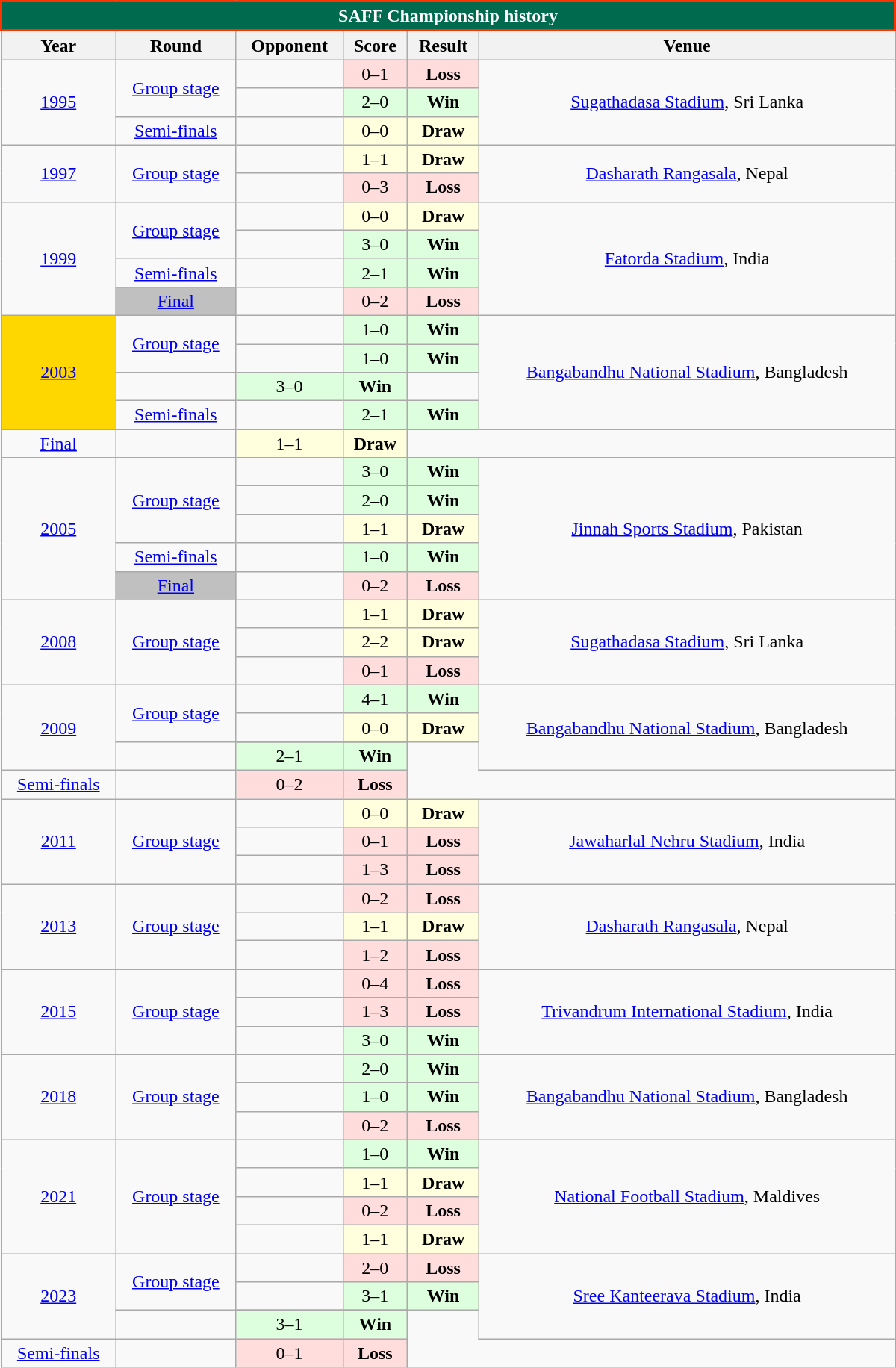<table class="wikitable collapsible collapsed" style="text-align: center; font-size: 100%;width: 800px">
<tr>
<th colspan="7" style="background: #006a4e;border: 2px solid #ff3300;color: #FFFFFF;">SAFF Championship history</th>
</tr>
<tr>
<th>Year</th>
<th>Round</th>
<th>Opponent</th>
<th>Score</th>
<th>Result</th>
<th>Venue</th>
</tr>
<tr>
<td rowspan=3><a href='#'>1995</a></td>
<td rowspan=2><a href='#'>Group stage</a></td>
<td style="text-align:left"></td>
<td style="background:#fdd;">0–1</td>
<td style="background:#fdd;"><strong>Loss</strong></td>
<td rowspan=3><a href='#'>Sugathadasa Stadium</a>,  Sri Lanka</td>
</tr>
<tr>
<td style="text-align:left"></td>
<td style="background:#dfd;">2–0</td>
<td style="background:#dfd;"><strong>Win</strong></td>
</tr>
<tr>
<td><a href='#'>Semi-finals</a></td>
<td style="text-align:left"></td>
<td style="background:#ffd;">0–0 </td>
<td style="background:#ffd;"><strong>Draw</strong></td>
</tr>
<tr>
<td rowspan=2><a href='#'>1997</a></td>
<td rowspan=2><a href='#'>Group stage</a></td>
<td style="text-align:left"></td>
<td style="background:#ffd;">1–1</td>
<td style="background:#ffd;"><strong>Draw</strong></td>
<td rowspan=2><a href='#'>Dasharath Rangasala</a>,  Nepal</td>
</tr>
<tr>
<td style="text-align:left"></td>
<td style="background:#fdd;">0–3</td>
<td style="background:#fdd;"><strong>Loss</strong></td>
</tr>
<tr>
<td rowspan=4><a href='#'>1999</a></td>
<td rowspan=2><a href='#'>Group stage</a></td>
<td style="text-align:left"></td>
<td style="background:#ffd;">0–0</td>
<td style="background:#ffd;"><strong>Draw</strong></td>
<td rowspan=4><a href='#'>Fatorda Stadium</a>,  India</td>
</tr>
<tr>
<td style="text-align:left"></td>
<td style="background:#dfd;">3–0</td>
<td style="background:#dfd;"><strong>Win</strong></td>
</tr>
<tr>
<td><a href='#'>Semi-finals</a></td>
<td style="text-align:left"></td>
<td style="background:#dfd;">2–1</td>
<td style="background:#dfd;"><strong>Win</strong></td>
</tr>
<tr>
<td style="background-color:Silver;"><a href='#'>Final</a></td>
<td style="text-align:left"></td>
<td style="background:#fdd;">0–2</td>
<td style="background:#fdd;"><strong>Loss</strong></td>
</tr>
<tr>
<td rowspan=5 style="background-color:Gold;"><a href='#'>2003</a></td>
<td rowspan=3><a href='#'>Group stage</a></td>
<td style="text-align:left"></td>
<td style="background:#dfd;">1–0</td>
<td style="background:#dfd;"><strong>Win</strong></td>
<td rowspan=5><a href='#'>Bangabandhu National Stadium</a>,  Bangladesh</td>
</tr>
<tr>
<td style="text-align:left"></td>
<td style="background:#dfd;">1–0</td>
<td style="background:#dfd;"><strong>Win</strong></td>
</tr>
<tr>
</tr>
<tr>
<td style="text-align:left"></td>
<td style="background:#dfd;">3–0</td>
<td style="background:#dfd;"><strong>Win</strong></td>
</tr>
<tr>
<td><a href='#'>Semi-finals</a></td>
<td style="text-align:left"></td>
<td style="background:#dfd;">2–1 </td>
<td style="background:#dfd;"><strong>Win</strong></td>
</tr>
<tr>
<td><a href='#'>Final</a></td>
<td style="text-align:left"></td>
<td style="background:#ffd;">1–1 </td>
<td style="background:#ffd;"><strong>Draw</strong></td>
</tr>
<tr>
<td rowspan=5><a href='#'>2005</a></td>
<td rowspan=3><a href='#'>Group stage</a></td>
<td style="text-align:left"></td>
<td style="background:#dfd;">3–0</td>
<td style="background:#dfd;"><strong>Win</strong></td>
<td rowspan=5><a href='#'>Jinnah Sports Stadium</a>,  Pakistan</td>
</tr>
<tr>
<td style="text-align:left"></td>
<td style="background:#dfd;">2–0</td>
<td style="background:#dfd;"><strong>Win</strong></td>
</tr>
<tr>
<td style="text-align:left"></td>
<td style="background:#ffd;">1–1</td>
<td style="background:#ffd;"><strong>Draw</strong></td>
</tr>
<tr>
<td><a href='#'>Semi-finals</a></td>
<td style="text-align:left"></td>
<td style="background:#dfd;">1–0</td>
<td style="background:#dfd;"><strong>Win</strong></td>
</tr>
<tr>
<td style="background-color:Silver;"><a href='#'>Final</a></td>
<td style="text-align:left"></td>
<td style="background:#fdd;">0–2</td>
<td style="background:#fdd;"><strong>Loss</strong></td>
</tr>
<tr>
<td rowspan=3><a href='#'>2008</a></td>
<td rowspan=3><a href='#'>Group stage</a></td>
<td style="text-align:left"></td>
<td style="background:#ffd;">1–1</td>
<td style="background:#ffd;"><strong>Draw</strong></td>
<td rowspan=3><a href='#'>Sugathadasa Stadium</a>,  Sri Lanka</td>
</tr>
<tr>
<td style="text-align:left"></td>
<td style="background:#ffd;">2–2</td>
<td style="background:#ffd;"><strong>Draw</strong></td>
</tr>
<tr>
<td style="text-align:left"></td>
<td style="background:#fdd;">0–1</td>
<td style="background:#fdd;"><strong>Loss</strong></td>
</tr>
<tr>
<td rowspan=4><a href='#'>2009</a></td>
<td rowspan=3><a href='#'>Group stage</a></td>
<td style="text-align:left"></td>
<td style="background:#dfd;">4–1</td>
<td style="background:#dfd;"><strong>Win</strong></td>
<td rowspan=4><a href='#'>Bangabandhu National Stadium</a>,  Bangladesh</td>
</tr>
<tr>
<td style="text-align:left"></td>
<td style="background:#ffd;">0–0</td>
<td style="background:#ffd;"><strong>Draw</strong></td>
</tr>
<tr>
</tr>
<tr>
<td style="text-align:left"></td>
<td style="background:#dfd;">2–1</td>
<td style="background:#dfd;"><strong>Win</strong></td>
</tr>
<tr>
<td><a href='#'>Semi-finals</a></td>
<td style="text-align:left"></td>
<td style="background:#fdd;">0–2</td>
<td style="background:#fdd;"><strong>Loss</strong></td>
</tr>
<tr>
<td rowspan=3><a href='#'>2011</a></td>
<td rowspan=3><a href='#'>Group stage</a></td>
<td style="text-align:left"></td>
<td style="background:#ffd;">0–0</td>
<td style="background:#ffd;"><strong>Draw</strong></td>
<td rowspan=3><a href='#'>Jawaharlal Nehru Stadium</a>,  India</td>
</tr>
<tr>
<td style="text-align:left"></td>
<td style="background:#fdd;">0–1</td>
<td style="background:#fdd;"><strong>Loss</strong></td>
</tr>
<tr>
<td style="text-align:left"></td>
<td style="background:#fdd;">1–3</td>
<td style="background:#fdd;"><strong>Loss</strong></td>
</tr>
<tr>
<td rowspan=3><a href='#'>2013</a></td>
<td rowspan=3><a href='#'>Group stage</a></td>
<td style="text-align:left"></td>
<td style="background:#fdd;">0–2</td>
<td style="background:#fdd;"><strong>Loss</strong></td>
<td rowspan=3><a href='#'>Dasharath Rangasala</a>,  Nepal</td>
</tr>
<tr>
<td style="text-align:left"></td>
<td style="background:#ffd;">1–1</td>
<td style="background:#ffd;"><strong>Draw</strong></td>
</tr>
<tr>
<td style="text-align:left"></td>
<td style="background:#fdd;">1–2</td>
<td style="background:#fdd;"><strong>Loss</strong></td>
</tr>
<tr>
<td rowspan=3><a href='#'>2015</a></td>
<td rowspan=3><a href='#'>Group stage</a></td>
<td style="text-align:left"></td>
<td style="background:#fdd;">0–4</td>
<td style="background:#fdd;"><strong>Loss</strong></td>
<td rowspan=3><a href='#'>Trivandrum International Stadium</a>,  India</td>
</tr>
<tr>
<td style="text-align:left"></td>
<td style="background:#fdd;">1–3</td>
<td style="background:#fdd;"><strong>Loss</strong></td>
</tr>
<tr>
<td style="text-align:left"></td>
<td style="background:#dfd;">3–0</td>
<td style="background:#dfd;"><strong>Win</strong></td>
</tr>
<tr>
<td rowspan=3><a href='#'>2018</a></td>
<td rowspan=3><a href='#'>Group stage</a></td>
<td style="text-align:left"></td>
<td style="background:#dfd;">2–0</td>
<td style="background:#dfd;"><strong>Win</strong></td>
<td rowspan=3><a href='#'>Bangabandhu National Stadium</a>,  Bangladesh</td>
</tr>
<tr>
<td style="text-align:left"></td>
<td style="background:#dfd;">1–0</td>
<td style="background:#dfd;"><strong>Win</strong></td>
</tr>
<tr>
<td style="text-align:left"></td>
<td style="background:#fdd;">0–2</td>
<td style="background:#fdd;"><strong>Loss</strong></td>
</tr>
<tr>
<td rowspan=4><a href='#'>2021</a></td>
<td rowspan=4><a href='#'>Group stage</a></td>
<td style="text-align:left"></td>
<td style="background:#dfd;">1–0</td>
<td style="background:#dfd;"><strong>Win</strong></td>
<td rowspan=4><a href='#'>National Football Stadium</a>,  Maldives</td>
</tr>
<tr>
<td style="text-align:left"></td>
<td style="background:#ffd;">1–1</td>
<td style="background:#ffd;"><strong>Draw</strong></td>
</tr>
<tr>
<td style="text-align:left"></td>
<td style="background:#fdd;">0–2</td>
<td style="background:#fdd;"><strong>Loss</strong></td>
</tr>
<tr>
<td style="text-align:left"></td>
<td style="background:#ffd;">1–1</td>
<td style="background:#ffd;"><strong>Draw</strong></td>
</tr>
<tr>
<td rowspan=4><a href='#'>2023</a></td>
<td rowspan=3><a href='#'>Group stage</a></td>
<td style="text-align:left"></td>
<td style="background:#fdd;">2–0</td>
<td style="background:#fdd;"><strong>Loss</strong></td>
<td rowspan=4><a href='#'>Sree Kanteerava Stadium</a>,  India</td>
</tr>
<tr>
<td style="text-align:left"></td>
<td style="background:#dfd;">3–1</td>
<td style="background:#dfd;"><strong>Win</strong></td>
</tr>
<tr>
</tr>
<tr>
<td style="text-align:left"></td>
<td style="background:#dfd;">3–1</td>
<td style="background:#dfd;"><strong>Win</strong></td>
</tr>
<tr>
<td><a href='#'>Semi-finals</a></td>
<td style="text-align:left"></td>
<td style="background:#fdd;">0–1</td>
<td style="background:#fdd;"><strong>Loss</strong></td>
</tr>
</table>
